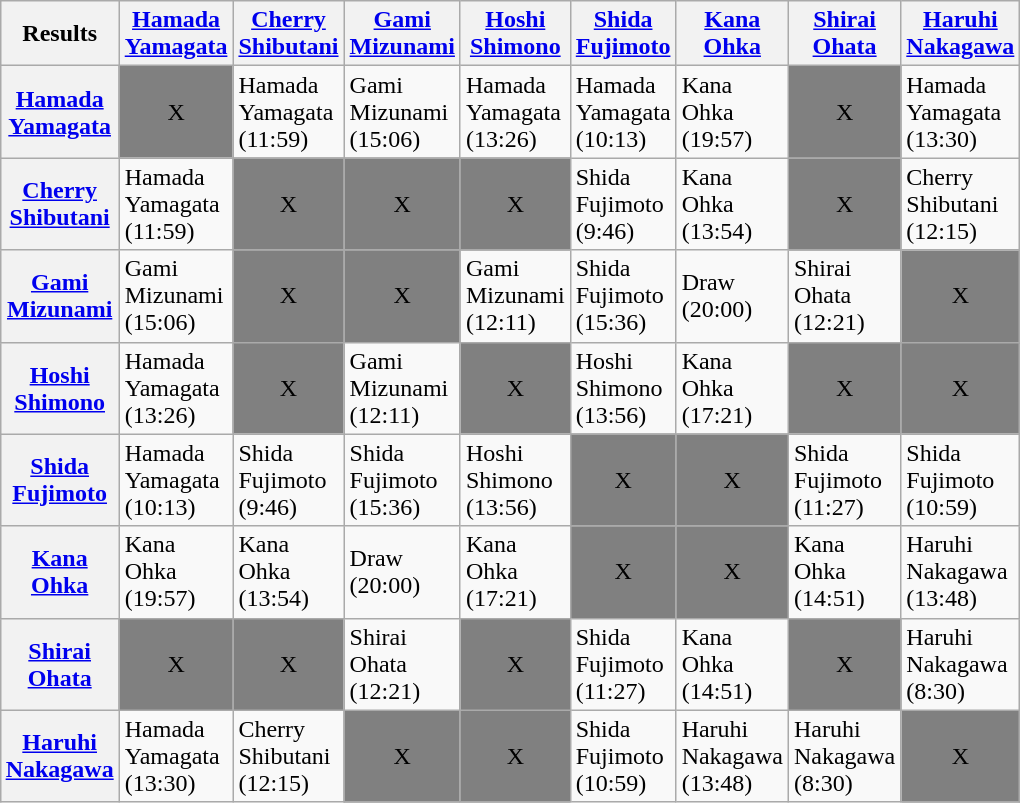<table class="wikitable" align=center style="margin: 1em auto 1em auto">
<tr>
<th>Results</th>
<th><a href='#'>Hamada</a><br><a href='#'>Yamagata</a></th>
<th><a href='#'>Cherry</a><br><a href='#'>Shibutani</a></th>
<th><a href='#'>Gami</a><br><a href='#'>Mizunami</a></th>
<th><a href='#'>Hoshi</a><br><a href='#'>Shimono</a></th>
<th><a href='#'>Shida</a><br><a href='#'>Fujimoto</a></th>
<th><a href='#'>Kana</a><br><a href='#'>Ohka</a></th>
<th><a href='#'>Shirai</a><br><a href='#'>Ohata</a></th>
<th><a href='#'>Haruhi</a><br><a href='#'>Nakagawa</a></th>
</tr>
<tr>
<th><a href='#'>Hamada</a><br><a href='#'>Yamagata</a></th>
<td bgcolor=grey align="center">X</td>
<td>Hamada<br>Yamagata<br>(11:59)</td>
<td>Gami<br>Mizunami<br>(15:06)</td>
<td>Hamada<br>Yamagata<br>(13:26)</td>
<td>Hamada<br>Yamagata<br>(10:13)</td>
<td>Kana<br>Ohka<br>(19:57)</td>
<td bgcolor=grey align="center">X</td>
<td>Hamada<br>Yamagata<br>(13:30)</td>
</tr>
<tr>
<th><a href='#'>Cherry</a><br><a href='#'>Shibutani</a></th>
<td>Hamada<br>Yamagata<br>(11:59)</td>
<td bgcolor=grey align="center">X</td>
<td bgcolor=grey align="center">X</td>
<td bgcolor=grey align="center">X</td>
<td>Shida<br>Fujimoto<br>(9:46)</td>
<td>Kana<br>Ohka<br>(13:54)</td>
<td bgcolor=grey align="center">X</td>
<td>Cherry<br>Shibutani<br>(12:15)</td>
</tr>
<tr>
<th><a href='#'>Gami</a><br><a href='#'>Mizunami</a></th>
<td>Gami<br>Mizunami<br>(15:06)</td>
<td bgcolor=grey align="center">X</td>
<td bgcolor=grey align="center">X</td>
<td>Gami<br>Mizunami<br>(12:11)</td>
<td>Shida<br>Fujimoto<br>(15:36)</td>
<td>Draw<br>(20:00)</td>
<td>Shirai<br>Ohata<br>(12:21)</td>
<td bgcolor=grey align="center">X</td>
</tr>
<tr>
<th><a href='#'>Hoshi</a><br><a href='#'>Shimono</a></th>
<td>Hamada<br>Yamagata<br>(13:26)</td>
<td bgcolor=grey align="center">X</td>
<td>Gami<br>Mizunami<br>(12:11)</td>
<td bgcolor=grey align="center">X</td>
<td>Hoshi<br>Shimono<br>(13:56)</td>
<td>Kana<br>Ohka<br>(17:21)</td>
<td bgcolor=grey align="center">X</td>
<td bgcolor=grey align="center">X</td>
</tr>
<tr>
<th><a href='#'>Shida</a><br><a href='#'>Fujimoto</a></th>
<td>Hamada<br>Yamagata<br>(10:13)</td>
<td>Shida<br>Fujimoto<br>(9:46)</td>
<td>Shida<br>Fujimoto<br>(15:36)</td>
<td>Hoshi<br>Shimono<br>(13:56)</td>
<td bgcolor=grey align="center">X</td>
<td bgcolor=grey align="center">X</td>
<td>Shida<br>Fujimoto<br>(11:27)</td>
<td>Shida<br>Fujimoto<br>(10:59)</td>
</tr>
<tr>
<th><a href='#'>Kana</a><br><a href='#'>Ohka</a></th>
<td>Kana<br>Ohka<br>(19:57)</td>
<td>Kana<br>Ohka<br>(13:54)</td>
<td>Draw<br>(20:00)</td>
<td>Kana<br>Ohka<br>(17:21)</td>
<td bgcolor=grey align="center">X</td>
<td bgcolor=grey align="center">X</td>
<td>Kana<br>Ohka<br>(14:51)</td>
<td>Haruhi<br>Nakagawa<br>(13:48)</td>
</tr>
<tr>
<th><a href='#'>Shirai</a><br><a href='#'>Ohata</a></th>
<td bgcolor=grey align="center">X</td>
<td bgcolor=grey align="center">X</td>
<td>Shirai<br>Ohata<br>(12:21)</td>
<td bgcolor=grey align="center">X</td>
<td>Shida<br>Fujimoto<br>(11:27)</td>
<td>Kana<br>Ohka<br>(14:51)</td>
<td bgcolor=grey align="center">X</td>
<td>Haruhi<br>Nakagawa<br>(8:30)</td>
</tr>
<tr>
<th><a href='#'>Haruhi</a><br><a href='#'>Nakagawa</a></th>
<td>Hamada<br>Yamagata<br>(13:30)</td>
<td>Cherry<br>Shibutani<br>(12:15)</td>
<td bgcolor=grey align="center">X</td>
<td bgcolor=grey align="center">X</td>
<td>Shida<br>Fujimoto<br>(10:59)</td>
<td>Haruhi<br>Nakagawa<br>(13:48)</td>
<td>Haruhi<br>Nakagawa<br>(8:30)</td>
<td bgcolor=grey align="center">X</td>
</tr>
</table>
